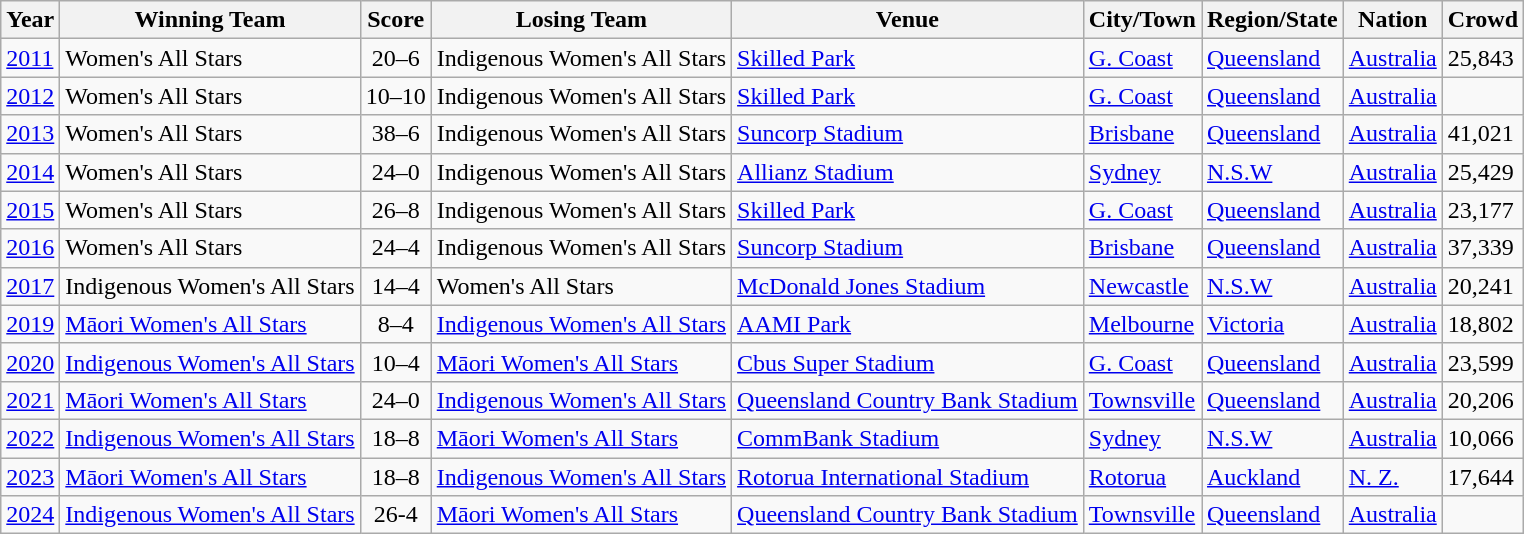<table class="wikitable">
<tr>
<th>Year</th>
<th>Winning Team</th>
<th>Score</th>
<th>Losing Team</th>
<th>Venue</th>
<th>City/Town</th>
<th>Region/State</th>
<th>Nation</th>
<th>Crowd</th>
</tr>
<tr>
<td><a href='#'>2011</a></td>
<td>Women's All Stars</td>
<td style="text-align:center">20–6</td>
<td>Indigenous Women's All Stars</td>
<td><a href='#'>Skilled Park</a></td>
<td><a href='#'>G. Coast</a></td>
<td><a href='#'>Queensland</a></td>
<td><a href='#'>Australia</a></td>
<td>25,843</td>
</tr>
<tr>
<td><a href='#'>2012</a></td>
<td>Women's All Stars</td>
<td style="text-align:center">10–10</td>
<td>Indigenous Women's All Stars</td>
<td><a href='#'>Skilled Park</a></td>
<td><a href='#'>G. Coast</a></td>
<td><a href='#'>Queensland</a></td>
<td><a href='#'>Australia</a></td>
<td></td>
</tr>
<tr>
<td><a href='#'>2013</a></td>
<td>Women's All Stars</td>
<td style="text-align:center">38–6</td>
<td>Indigenous Women's All Stars</td>
<td><a href='#'>Suncorp Stadium</a></td>
<td><a href='#'>Brisbane</a></td>
<td><a href='#'>Queensland</a></td>
<td><a href='#'>Australia</a></td>
<td>41,021</td>
</tr>
<tr>
<td><a href='#'>2014</a></td>
<td>Women's All Stars</td>
<td style="text-align:center">24–0</td>
<td>Indigenous Women's All Stars</td>
<td><a href='#'>Allianz Stadium</a></td>
<td><a href='#'>Sydney</a></td>
<td><a href='#'>N.S.W</a></td>
<td><a href='#'>Australia</a></td>
<td>25,429</td>
</tr>
<tr>
<td><a href='#'>2015</a></td>
<td>Women's All Stars</td>
<td style="text-align:center">26–8</td>
<td>Indigenous Women's All Stars</td>
<td><a href='#'>Skilled Park</a></td>
<td><a href='#'>G. Coast</a></td>
<td><a href='#'>Queensland</a></td>
<td><a href='#'>Australia</a></td>
<td>23,177</td>
</tr>
<tr>
<td><a href='#'>2016</a></td>
<td>Women's All Stars</td>
<td style="text-align:center">24–4</td>
<td>Indigenous Women's All Stars</td>
<td><a href='#'>Suncorp Stadium</a></td>
<td><a href='#'>Brisbane</a></td>
<td><a href='#'>Queensland</a></td>
<td><a href='#'>Australia</a></td>
<td>37,339</td>
</tr>
<tr>
<td><a href='#'>2017</a></td>
<td>Indigenous Women's All Stars</td>
<td style="text-align:center">14–4</td>
<td>Women's All Stars</td>
<td><a href='#'>McDonald Jones Stadium</a></td>
<td><a href='#'>Newcastle</a></td>
<td><a href='#'>N.S.W</a></td>
<td><a href='#'>Australia</a></td>
<td>20,241</td>
</tr>
<tr>
<td><a href='#'>2019</a></td>
<td><a href='#'>Māori Women's All Stars</a></td>
<td style="text-align:center">8–4</td>
<td><a href='#'>Indigenous Women's All Stars</a></td>
<td><a href='#'>AAMI Park</a></td>
<td><a href='#'>Melbourne</a></td>
<td><a href='#'>Victoria</a></td>
<td><a href='#'>Australia</a></td>
<td>18,802</td>
</tr>
<tr>
<td><a href='#'>2020</a></td>
<td><a href='#'>Indigenous Women's All Stars</a></td>
<td style="text-align:center">10–4</td>
<td><a href='#'>Māori Women's All Stars</a></td>
<td><a href='#'>Cbus Super Stadium</a></td>
<td><a href='#'>G. Coast</a></td>
<td><a href='#'>Queensland</a></td>
<td><a href='#'>Australia</a></td>
<td>23,599</td>
</tr>
<tr>
<td><a href='#'>2021</a></td>
<td><a href='#'>Māori Women's All Stars</a></td>
<td style="text-align:center">24–0</td>
<td><a href='#'>Indigenous Women's All Stars</a></td>
<td><a href='#'>Queensland Country Bank Stadium</a></td>
<td><a href='#'>Townsville</a></td>
<td><a href='#'>Queensland</a></td>
<td><a href='#'>Australia</a></td>
<td>20,206</td>
</tr>
<tr>
<td><a href='#'>2022</a></td>
<td><a href='#'>Indigenous Women's All Stars</a></td>
<td style="text-align:center">18–8</td>
<td><a href='#'>Māori Women's All Stars</a></td>
<td><a href='#'>CommBank Stadium</a></td>
<td><a href='#'>Sydney</a></td>
<td><a href='#'>N.S.W</a></td>
<td><a href='#'>Australia</a></td>
<td>10,066</td>
</tr>
<tr>
<td><a href='#'>2023</a></td>
<td><a href='#'>Māori Women's All Stars</a></td>
<td style="text-align:center">18–8</td>
<td><a href='#'>Indigenous Women's All Stars</a></td>
<td><a href='#'>Rotorua International Stadium</a></td>
<td><a href='#'>Rotorua</a></td>
<td><a href='#'>Auckland</a></td>
<td><a href='#'>N. Z.</a></td>
<td>17,644</td>
</tr>
<tr>
<td><a href='#'>2024</a></td>
<td><a href='#'>Indigenous Women's All Stars</a></td>
<td style="text-align:center">26-4</td>
<td><a href='#'>Māori Women's All Stars</a></td>
<td><a href='#'>Queensland Country Bank Stadium</a></td>
<td><a href='#'>Townsville</a></td>
<td><a href='#'>Queensland</a></td>
<td><a href='#'>Australia</a></td>
<td></td>
</tr>
</table>
